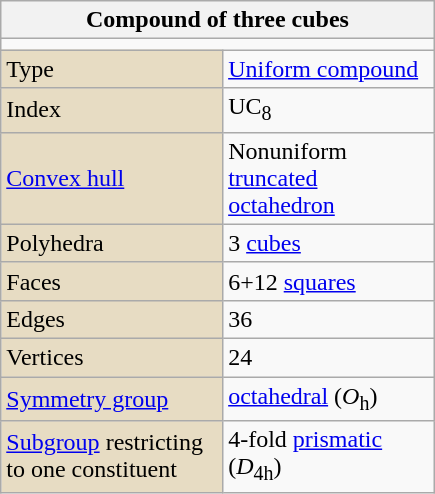<table class="wikitable" style="float:right; margin-left:8px; width:290px">
<tr>
<th bgcolor=#e7dcc3 colspan=2>Compound of three cubes</th>
</tr>
<tr>
<td align=center colspan=2></td>
</tr>
<tr>
<td bgcolor=#e7dcc3>Type</td>
<td><a href='#'>Uniform compound</a></td>
</tr>
<tr>
<td bgcolor=#e7dcc3>Index</td>
<td>UC<sub>8</sub></td>
</tr>
<tr>
<td bgcolor=#e7dcc3><a href='#'>Convex hull</a></td>
<td>Nonuniform <a href='#'>truncated octahedron</a></td>
</tr>
<tr>
<td bgcolor=#e7dcc3>Polyhedra</td>
<td>3 <a href='#'>cubes</a></td>
</tr>
<tr>
<td bgcolor=#e7dcc3>Faces</td>
<td>6+12 <a href='#'>squares</a></td>
</tr>
<tr>
<td bgcolor=#e7dcc3>Edges</td>
<td>36</td>
</tr>
<tr>
<td bgcolor=#e7dcc3>Vertices</td>
<td>24</td>
</tr>
<tr>
<td bgcolor=#e7dcc3><a href='#'>Symmetry group</a></td>
<td><a href='#'>octahedral</a> (<em>O</em><sub>h</sub>)</td>
</tr>
<tr>
<td bgcolor=#e7dcc3><a href='#'>Subgroup</a> restricting to one constituent</td>
<td>4-fold <a href='#'>prismatic</a> (<em>D</em><sub>4h</sub>)</td>
</tr>
</table>
